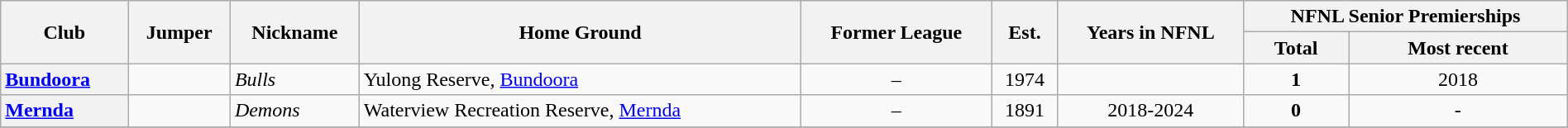<table class="wikitable sortable" style="text-align:center; width:100%">
<tr>
<th rowspan="2">Club</th>
<th rowspan="2">Jumper</th>
<th rowspan="2">Nickname</th>
<th rowspan="2">Home Ground</th>
<th rowspan="2">Former League</th>
<th rowspan="2">Est.</th>
<th rowspan="2">Years in NFNL</th>
<th colspan="2">NFNL Senior Premierships</th>
</tr>
<tr>
<th>Total</th>
<th>Most recent</th>
</tr>
<tr>
<th style="text-align:left"><a href='#'>Bundoora</a></th>
<td></td>
<td align="left"><em>Bulls</em></td>
<td align="left">Yulong Reserve, <a href='#'>Bundoora</a></td>
<td>–</td>
<td>1974</td>
<td></td>
<td align="center"><strong>1</strong></td>
<td>2018</td>
</tr>
<tr>
<th style="text-align:left"><a href='#'>Mernda</a></th>
<td></td>
<td align="left"><em>Demons</em></td>
<td align="left">Waterview Recreation Reserve, <a href='#'>Mernda</a></td>
<td>–</td>
<td>1891</td>
<td>2018-2024</td>
<td align="center"><strong>0</strong></td>
<td>-</td>
</tr>
<tr>
</tr>
</table>
